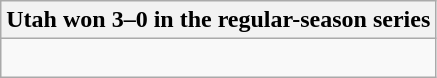<table class="wikitable collapsible collapsed">
<tr>
<th>Utah won 3–0 in the regular-season series</th>
</tr>
<tr>
<td><br>

</td>
</tr>
</table>
